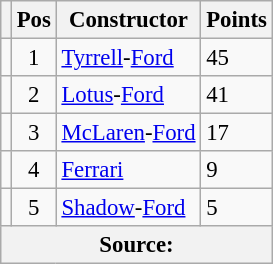<table class="wikitable" style="font-size: 95%;">
<tr>
<th></th>
<th>Pos</th>
<th>Constructor</th>
<th>Points</th>
</tr>
<tr>
<td align="left"></td>
<td align="center">1</td>
<td> <a href='#'>Tyrrell</a>-<a href='#'>Ford</a></td>
<td align="left">45</td>
</tr>
<tr>
<td align="left"></td>
<td align="center">2</td>
<td> <a href='#'>Lotus</a>-<a href='#'>Ford</a></td>
<td align="left">41</td>
</tr>
<tr>
<td align="left"></td>
<td align="center">3</td>
<td> <a href='#'>McLaren</a>-<a href='#'>Ford</a></td>
<td align="left">17</td>
</tr>
<tr>
<td align="left"></td>
<td align="center">4</td>
<td> <a href='#'>Ferrari</a></td>
<td align="left">9</td>
</tr>
<tr>
<td align="left"></td>
<td align="center">5</td>
<td> <a href='#'>Shadow</a>-<a href='#'>Ford</a></td>
<td align="left">5</td>
</tr>
<tr>
<th colspan=4>Source: </th>
</tr>
</table>
